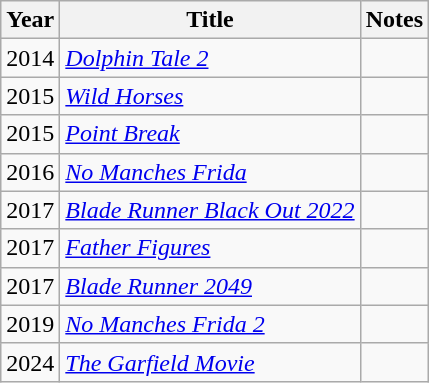<table class="wikitable plainrowheaders">
<tr>
<th>Year</th>
<th>Title</th>
<th>Notes</th>
</tr>
<tr>
<td>2014</td>
<td><em><a href='#'>Dolphin Tale 2</a></em></td>
<td></td>
</tr>
<tr>
<td>2015</td>
<td><em><a href='#'>Wild Horses</a></em></td>
<td></td>
</tr>
<tr>
<td>2015</td>
<td><em><a href='#'>Point Break</a></em></td>
<td></td>
</tr>
<tr>
<td>2016</td>
<td><em><a href='#'>No Manches Frida</a></em></td>
<td></td>
</tr>
<tr>
<td>2017</td>
<td><em><a href='#'>Blade Runner Black Out 2022</a></em></td>
<td></td>
</tr>
<tr>
<td>2017</td>
<td><em><a href='#'>Father Figures</a></em></td>
<td></td>
</tr>
<tr>
<td>2017</td>
<td><em><a href='#'>Blade Runner 2049</a></em></td>
<td></td>
</tr>
<tr>
<td>2019</td>
<td><em><a href='#'>No Manches Frida 2</a></em></td>
<td></td>
</tr>
<tr>
<td>2024</td>
<td><em><a href='#'>The Garfield Movie</a></em></td>
<td></td>
</tr>
</table>
